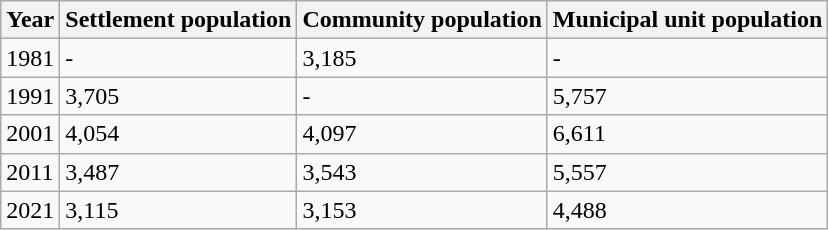<table class=wikitable>
<tr>
<th>Year</th>
<th>Settlement population</th>
<th>Community population</th>
<th>Municipal unit population</th>
</tr>
<tr>
<td>1981</td>
<td>-</td>
<td>3,185</td>
<td>-</td>
</tr>
<tr>
<td>1991</td>
<td>3,705</td>
<td>-</td>
<td>5,757</td>
</tr>
<tr>
<td>2001</td>
<td>4,054</td>
<td>4,097</td>
<td>6,611</td>
</tr>
<tr>
<td>2011</td>
<td>3,487</td>
<td>3,543</td>
<td>5,557</td>
</tr>
<tr>
<td>2021</td>
<td>3,115</td>
<td>3,153</td>
<td>4,488</td>
</tr>
</table>
